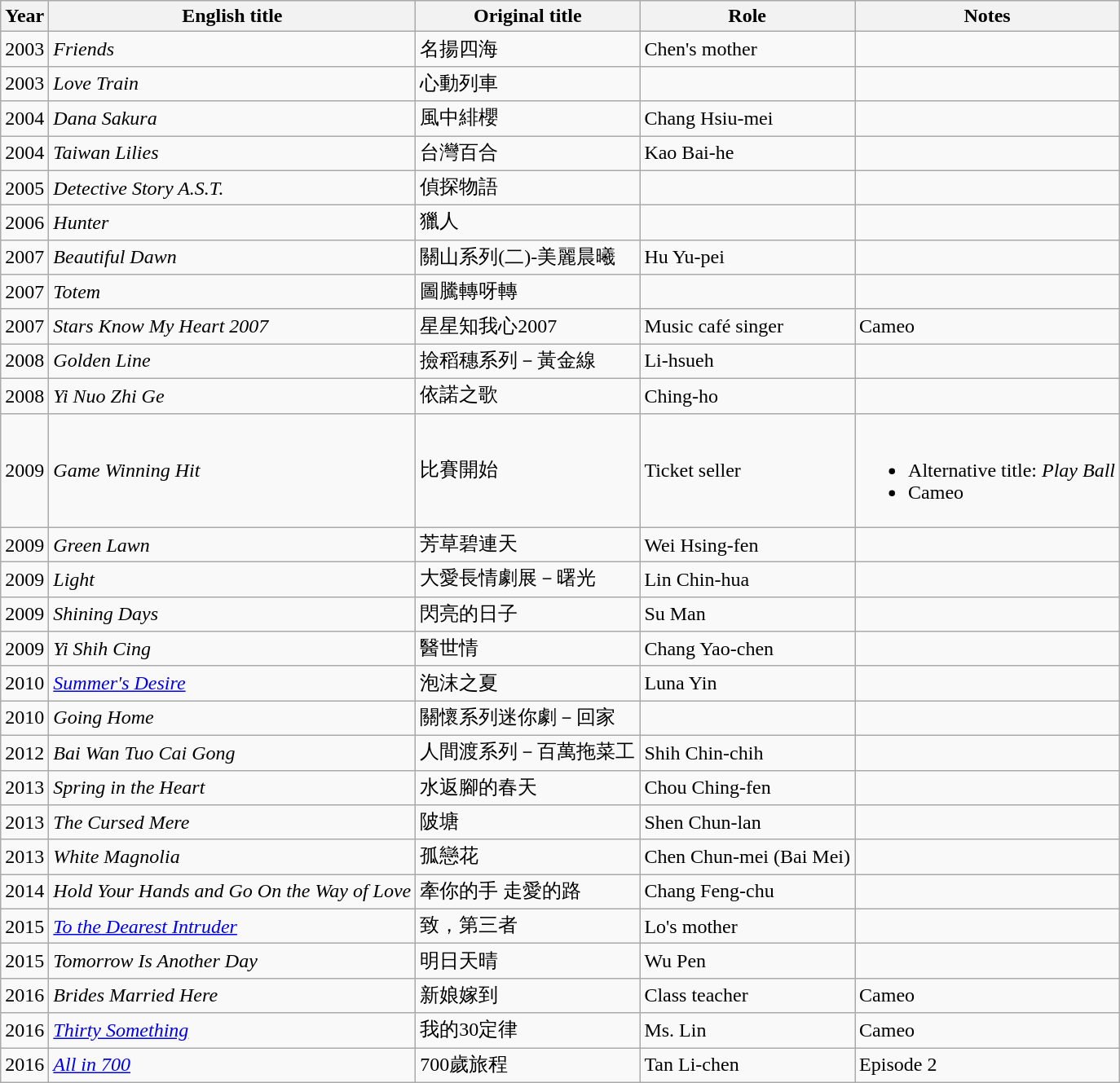<table class="wikitable sortable">
<tr>
<th>Year</th>
<th>English title</th>
<th>Original title</th>
<th>Role</th>
<th class="unsortable">Notes</th>
</tr>
<tr>
<td>2003</td>
<td><em>Friends</em></td>
<td>名揚四海</td>
<td>Chen's mother</td>
<td></td>
</tr>
<tr>
<td>2003</td>
<td><em>Love Train</em></td>
<td>心動列車</td>
<td></td>
<td></td>
</tr>
<tr>
<td>2004</td>
<td><em>Dana Sakura</em></td>
<td>風中緋櫻</td>
<td>Chang Hsiu-mei</td>
<td></td>
</tr>
<tr>
<td>2004</td>
<td><em>Taiwan Lilies</em></td>
<td>台灣百合</td>
<td>Kao Bai-he</td>
<td></td>
</tr>
<tr>
<td>2005</td>
<td><em>Detective Story A.S.T.</em></td>
<td>偵探物語</td>
<td></td>
<td></td>
</tr>
<tr>
<td>2006</td>
<td><em>Hunter</em></td>
<td>獵人</td>
<td></td>
<td></td>
</tr>
<tr>
<td>2007</td>
<td><em>Beautiful Dawn</em></td>
<td>關山系列(二)-美麗晨曦</td>
<td>Hu Yu-pei</td>
<td></td>
</tr>
<tr>
<td>2007</td>
<td><em>Totem</em></td>
<td>圖騰轉呀轉</td>
<td></td>
<td></td>
</tr>
<tr>
<td>2007</td>
<td><em>Stars Know My Heart 2007</em></td>
<td>星星知我心2007</td>
<td>Music café singer</td>
<td>Cameo</td>
</tr>
<tr>
<td>2008</td>
<td><em>Golden Line</em></td>
<td>撿稻穗系列－黃金線</td>
<td>Li-hsueh</td>
<td></td>
</tr>
<tr>
<td>2008</td>
<td><em>Yi Nuo Zhi Ge</em></td>
<td>依諾之歌</td>
<td>Ching-ho</td>
<td></td>
</tr>
<tr>
<td>2009</td>
<td><em>Game Winning Hit</em></td>
<td>比賽開始</td>
<td>Ticket seller</td>
<td><br><ul><li>Alternative title: <em>Play Ball</em></li><li>Cameo</li></ul></td>
</tr>
<tr>
<td>2009</td>
<td><em>Green Lawn</em></td>
<td>芳草碧連天</td>
<td>Wei Hsing-fen</td>
<td></td>
</tr>
<tr>
<td>2009</td>
<td><em>Light</em></td>
<td>大愛長情劇展－曙光</td>
<td>Lin Chin-hua</td>
<td></td>
</tr>
<tr>
<td>2009</td>
<td><em>Shining Days</em></td>
<td>閃亮的日子</td>
<td>Su Man</td>
<td></td>
</tr>
<tr>
<td>2009</td>
<td><em>Yi Shih Cing</em></td>
<td>醫世情</td>
<td>Chang Yao-chen</td>
<td></td>
</tr>
<tr>
<td>2010</td>
<td><em><a href='#'>Summer's Desire</a></em></td>
<td>泡沫之夏</td>
<td>Luna Yin</td>
<td></td>
</tr>
<tr>
<td>2010</td>
<td><em>Going Home</em></td>
<td>關懷系列迷你劇－回家</td>
<td></td>
<td></td>
</tr>
<tr>
<td>2012</td>
<td><em>Bai Wan Tuo Cai Gong</em></td>
<td>人間渡系列－百萬拖菜工</td>
<td>Shih Chin-chih</td>
<td></td>
</tr>
<tr>
<td>2013</td>
<td><em>Spring in the Heart</em></td>
<td>水返腳的春天</td>
<td>Chou Ching-fen</td>
<td></td>
</tr>
<tr>
<td>2013</td>
<td><em>The Cursed Mere</em></td>
<td>陂塘</td>
<td>Shen Chun-lan</td>
<td></td>
</tr>
<tr>
<td>2013</td>
<td><em>White Magnolia</em></td>
<td>孤戀花</td>
<td>Chen Chun-mei (Bai Mei)</td>
<td></td>
</tr>
<tr>
<td>2014</td>
<td><em>Hold Your Hands and Go On the Way of Love</em></td>
<td>牽你的手 走愛的路</td>
<td>Chang Feng-chu</td>
<td></td>
</tr>
<tr>
<td>2015</td>
<td><em><a href='#'>To the Dearest Intruder</a></em></td>
<td>致，第三者</td>
<td>Lo's mother</td>
<td></td>
</tr>
<tr>
<td>2015</td>
<td><em>Tomorrow Is Another Day</em></td>
<td>明日天晴</td>
<td>Wu Pen</td>
<td></td>
</tr>
<tr>
<td>2016</td>
<td><em>Brides Married Here</em></td>
<td>新娘嫁到</td>
<td>Class teacher</td>
<td>Cameo</td>
</tr>
<tr>
<td>2016</td>
<td><em><a href='#'>Thirty Something</a></em></td>
<td>我的30定律</td>
<td>Ms. Lin</td>
<td>Cameo</td>
</tr>
<tr>
<td>2016</td>
<td><em><a href='#'>All in 700</a></em></td>
<td>700歲旅程</td>
<td>Tan Li-chen</td>
<td>Episode 2</td>
</tr>
</table>
